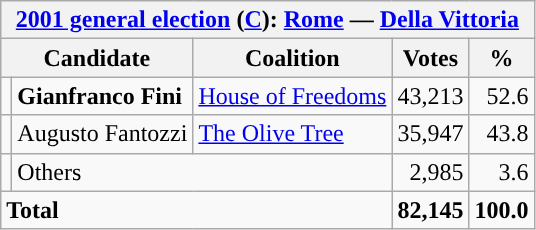<table class=wikitable style=text-align:right>
<tr>
<th colspan=5><a href='#'>2001 general election</a> (<a href='#'>C</a>): <a href='#'>Rome</a> — <a href='#'>Della Vittoria</a></th>
</tr>
<tr>
<th colspan=2>Candidate</th>
<th>Coalition</th>
<th>Votes</th>
<th>%</th>
</tr>
<tr>
<td></td>
<td align=left><strong>Gianfranco Fini</strong></td>
<td align=left><a href='#'>House of Freedoms</a></td>
<td>43,213</td>
<td>52.6</td>
</tr>
<tr>
<td></td>
<td align=left>Augusto Fantozzi</td>
<td align=left><a href='#'>The Olive Tree</a></td>
<td>35,947</td>
<td>43.8</td>
</tr>
<tr>
<td></td>
<td align=left colspan=2>Others</td>
<td>2,985</td>
<td>3.6</td>
</tr>
<tr>
<td align=left colspan=3><strong>Total</strong></td>
<td><strong>82,145</strong></td>
<td><strong>100.0</strong></td>
</tr>
</table>
